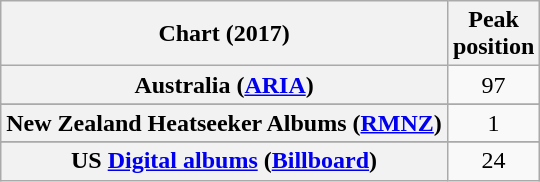<table class="wikitable sortable plainrowheaders" style="text-align:center">
<tr>
<th scope="col">Chart (2017)</th>
<th scope="col">Peak<br> position</th>
</tr>
<tr>
<th scope="row">Australia (<a href='#'>ARIA</a>)</th>
<td>97</td>
</tr>
<tr>
</tr>
<tr>
<th scope="row">New Zealand Heatseeker Albums (<a href='#'>RMNZ</a>)</th>
<td>1</td>
</tr>
<tr>
</tr>
<tr>
</tr>
<tr>
<th scope="row">US <a href='#'>Digital albums</a> (<a href='#'>Billboard</a>)</th>
<td>24</td>
</tr>
</table>
